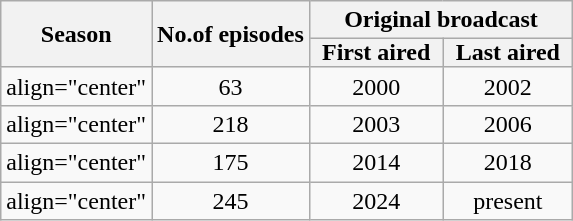<table class="wikitable" style="text-align:center">
<tr>
<th style="padding: 0 8px" rowspan="2">Season</th>
<th rowspan="2">No.of episodes</th>
<th colspan="2">Original broadcast</th>
</tr>
<tr>
<th style="padding: 0 8px">First aired</th>
<th style="padding: 0 8px">Last aired</th>
</tr>
<tr>
<td>align="center" </td>
<td style="text-align:center;">63</td>
<td style="text-align:center;">2000</td>
<td style="text-align:center;">2002</td>
</tr>
<tr>
<td>align="center" </td>
<td style="text-align:center;">218</td>
<td style="text-align:center;">2003</td>
<td>2006</td>
</tr>
<tr>
<td>align="center" </td>
<td style="text-align:center;">175</td>
<td style="text-align:center;">2014</td>
<td>2018</td>
</tr>
<tr>
<td>align="center" </td>
<td style="text-align:center;">245</td>
<td style="text-align:center;">2024</td>
<td>present</td>
</tr>
</table>
